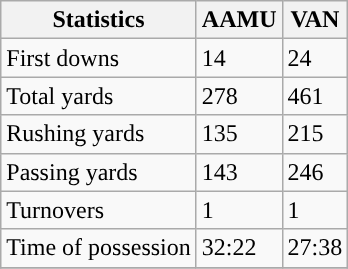<table class="wikitable" style="float: left;">
<tr>
<th>Statistics</th>
<th>AAMU</th>
<th>VAN</th>
</tr>
<tr>
<td>First downs</td>
<td>14</td>
<td>24</td>
</tr>
<tr>
<td>Total yards</td>
<td>278</td>
<td>461</td>
</tr>
<tr>
<td>Rushing yards</td>
<td>135</td>
<td>215</td>
</tr>
<tr>
<td>Passing yards</td>
<td>143</td>
<td>246</td>
</tr>
<tr>
<td>Turnovers</td>
<td>1</td>
<td>1</td>
</tr>
<tr>
<td>Time of possession</td>
<td>32:22</td>
<td>27:38</td>
</tr>
<tr>
</tr>
</table>
